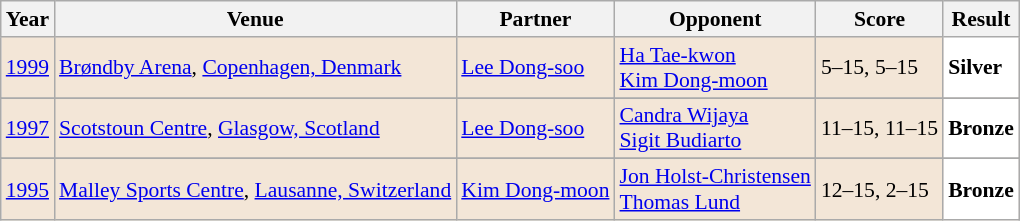<table class="sortable wikitable" style="font-size: 90%;">
<tr>
<th>Year</th>
<th>Venue</th>
<th>Partner</th>
<th>Opponent</th>
<th>Score</th>
<th>Result</th>
</tr>
<tr style="background:#F3E6D7">
<td align="center"><a href='#'>1999</a></td>
<td align="left"><a href='#'>Brøndby Arena</a>, <a href='#'>Copenhagen, Denmark</a></td>
<td align="left"> <a href='#'>Lee Dong-soo</a></td>
<td align="left"> <a href='#'>Ha Tae-kwon</a> <br>  <a href='#'>Kim Dong-moon</a></td>
<td align="left">5–15, 5–15</td>
<td style="text-align:left; background:white"> <strong>Silver</strong></td>
</tr>
<tr>
</tr>
<tr style="background:#F3E6D7">
<td align="center"><a href='#'>1997</a></td>
<td align="left"><a href='#'>Scotstoun Centre</a>, <a href='#'>Glasgow, Scotland</a></td>
<td align="left"> <a href='#'>Lee Dong-soo</a></td>
<td align="left"> <a href='#'>Candra Wijaya</a> <br>  <a href='#'>Sigit Budiarto</a></td>
<td align="left">11–15, 11–15</td>
<td style="text-align:left; background:white"> <strong>Bronze</strong></td>
</tr>
<tr>
</tr>
<tr style="background:#F3E6D7">
<td align="center"><a href='#'>1995</a></td>
<td align="left"><a href='#'>Malley Sports Centre</a>, <a href='#'>Lausanne, Switzerland</a></td>
<td align="left"> <a href='#'>Kim Dong-moon</a></td>
<td align="left"> <a href='#'>Jon Holst-Christensen</a> <br>  <a href='#'>Thomas Lund</a></td>
<td align="left">12–15, 2–15</td>
<td style="text-align:left; background:white"> <strong>Bronze</strong></td>
</tr>
</table>
